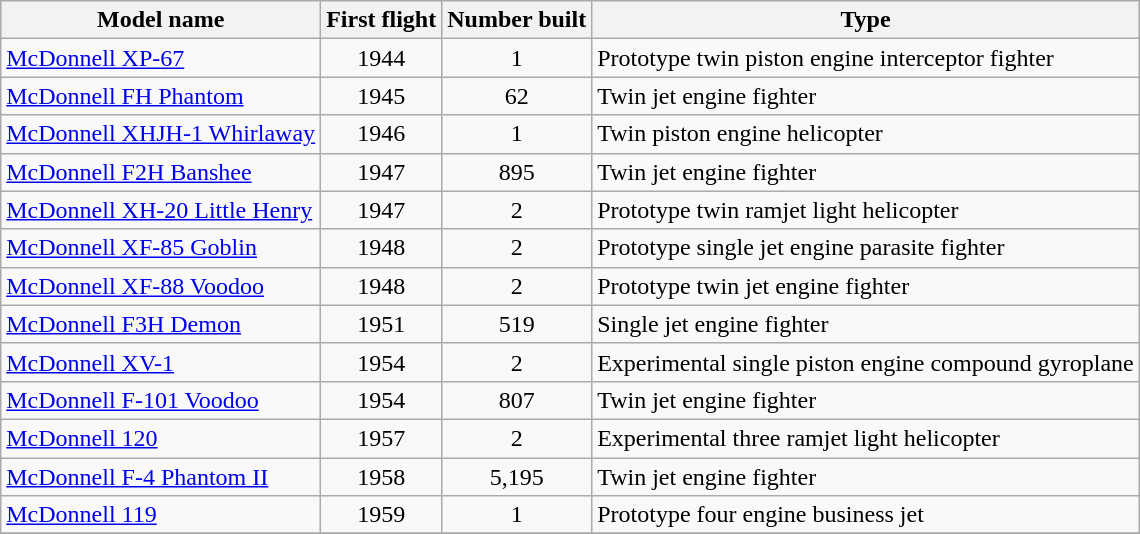<table class="wikitable sortable">
<tr>
<th>Model name</th>
<th>First flight</th>
<th>Number built</th>
<th>Type</th>
</tr>
<tr>
<td align=left><a href='#'>McDonnell XP-67</a></td>
<td align=center>1944</td>
<td align=center>1</td>
<td align=left>Prototype twin piston engine interceptor fighter</td>
</tr>
<tr>
<td align=left><a href='#'>McDonnell FH Phantom</a></td>
<td align=center>1945</td>
<td align=center>62</td>
<td align=left>Twin jet engine fighter</td>
</tr>
<tr>
<td align=left><a href='#'>McDonnell XHJH-1 Whirlaway</a></td>
<td align=center>1946</td>
<td align=center>1</td>
<td align=left>Twin piston engine helicopter</td>
</tr>
<tr>
<td align=left><a href='#'>McDonnell F2H Banshee</a></td>
<td align=center>1947</td>
<td align=center>895</td>
<td align=left>Twin jet engine fighter</td>
</tr>
<tr>
<td align=left><a href='#'>McDonnell XH-20 Little Henry</a></td>
<td align=center>1947</td>
<td align=center>2</td>
<td align=left>Prototype twin ramjet light helicopter</td>
</tr>
<tr>
<td align=left><a href='#'>McDonnell XF-85 Goblin</a></td>
<td align=center>1948</td>
<td align=center>2</td>
<td align=left>Prototype single jet engine parasite fighter</td>
</tr>
<tr>
<td align=left><a href='#'>McDonnell XF-88 Voodoo</a></td>
<td align=center>1948</td>
<td align=center>2</td>
<td align=left>Prototype twin jet engine fighter</td>
</tr>
<tr>
<td align=left><a href='#'>McDonnell F3H Demon</a></td>
<td align=center>1951</td>
<td align=center>519</td>
<td align=left>Single jet engine fighter</td>
</tr>
<tr>
<td align=left><a href='#'>McDonnell XV-1</a></td>
<td align=center>1954</td>
<td align=center>2</td>
<td align=left>Experimental single piston engine compound gyroplane</td>
</tr>
<tr>
<td align=left><a href='#'>McDonnell F-101 Voodoo</a></td>
<td align=center>1954</td>
<td align=center>807</td>
<td align=left>Twin jet engine fighter</td>
</tr>
<tr>
<td align=left><a href='#'>McDonnell 120</a></td>
<td align=center>1957</td>
<td align=center>2</td>
<td align=left>Experimental three ramjet light helicopter</td>
</tr>
<tr>
<td align=left><a href='#'>McDonnell F-4 Phantom II</a></td>
<td align=center>1958</td>
<td align=center>5,195</td>
<td align=left>Twin jet engine fighter</td>
</tr>
<tr>
<td align=left><a href='#'>McDonnell 119</a></td>
<td align=center>1959</td>
<td align=center>1</td>
<td align=left>Prototype four engine business jet</td>
</tr>
<tr>
</tr>
</table>
